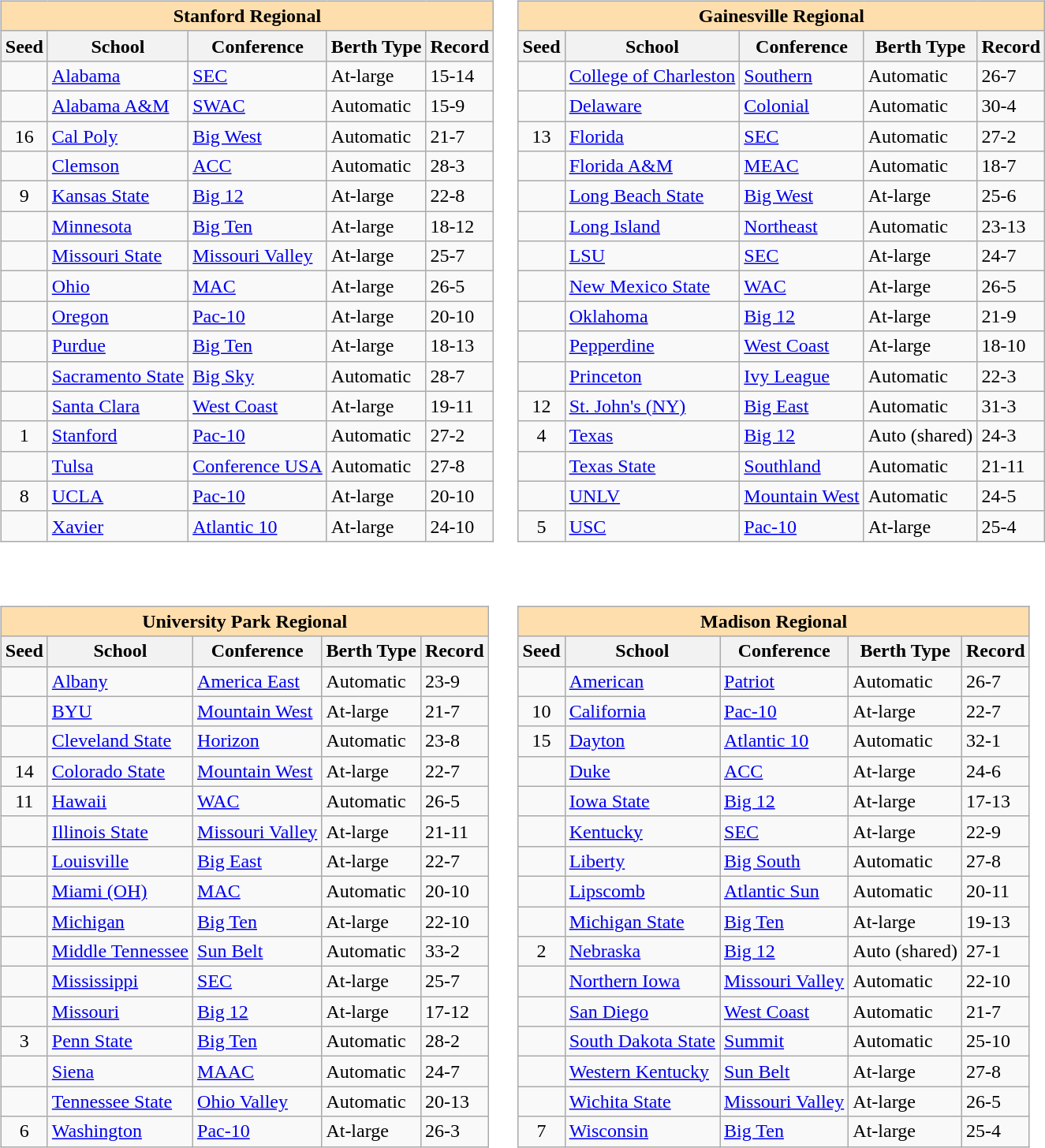<table>
<tr>
<td valign=top><br><table class="wikitable sortable">
<tr>
<th colspan="5" style="background:#ffdead;">Stanford Regional</th>
</tr>
<tr>
<th>Seed</th>
<th>School</th>
<th>Conference</th>
<th>Berth Type</th>
<th>Record</th>
</tr>
<tr>
<td></td>
<td><a href='#'>Alabama</a></td>
<td><a href='#'>SEC</a></td>
<td>At-large</td>
<td>15-14</td>
</tr>
<tr>
<td></td>
<td><a href='#'>Alabama A&M</a></td>
<td><a href='#'>SWAC</a></td>
<td>Automatic</td>
<td>15-9</td>
</tr>
<tr>
<td align=center>16</td>
<td><a href='#'>Cal Poly</a></td>
<td><a href='#'>Big West</a></td>
<td>Automatic</td>
<td>21-7</td>
</tr>
<tr>
<td></td>
<td><a href='#'>Clemson</a></td>
<td><a href='#'>ACC</a></td>
<td>Automatic</td>
<td>28-3</td>
</tr>
<tr>
<td align=center>9</td>
<td><a href='#'>Kansas State</a></td>
<td><a href='#'>Big 12</a></td>
<td>At-large</td>
<td>22-8</td>
</tr>
<tr>
<td></td>
<td><a href='#'>Minnesota</a></td>
<td><a href='#'>Big Ten</a></td>
<td>At-large</td>
<td>18-12</td>
</tr>
<tr>
<td></td>
<td><a href='#'>Missouri State</a></td>
<td><a href='#'>Missouri Valley</a></td>
<td>At-large</td>
<td>25-7</td>
</tr>
<tr>
<td></td>
<td><a href='#'>Ohio</a></td>
<td><a href='#'>MAC</a></td>
<td>At-large</td>
<td>26-5</td>
</tr>
<tr>
<td></td>
<td><a href='#'>Oregon</a></td>
<td><a href='#'>Pac-10</a></td>
<td>At-large</td>
<td>20-10</td>
</tr>
<tr>
<td></td>
<td><a href='#'>Purdue</a></td>
<td><a href='#'>Big Ten</a></td>
<td>At-large</td>
<td>18-13</td>
</tr>
<tr>
<td></td>
<td><a href='#'>Sacramento State</a></td>
<td><a href='#'>Big Sky</a></td>
<td>Automatic</td>
<td>28-7</td>
</tr>
<tr>
<td></td>
<td><a href='#'>Santa Clara</a></td>
<td><a href='#'>West Coast</a></td>
<td>At-large</td>
<td>19-11</td>
</tr>
<tr>
<td align=center>1</td>
<td><a href='#'>Stanford</a></td>
<td><a href='#'>Pac-10</a></td>
<td>Automatic</td>
<td>27-2</td>
</tr>
<tr>
<td></td>
<td><a href='#'>Tulsa</a></td>
<td><a href='#'>Conference USA</a></td>
<td>Automatic</td>
<td>27-8</td>
</tr>
<tr>
<td align=center>8</td>
<td><a href='#'>UCLA</a></td>
<td><a href='#'>Pac-10</a></td>
<td>At-large</td>
<td>20-10</td>
</tr>
<tr>
<td></td>
<td><a href='#'>Xavier</a></td>
<td><a href='#'>Atlantic 10</a></td>
<td>At-large</td>
<td>24-10</td>
</tr>
</table>
</td>
<td valign=top><br><table class="wikitable sortable">
<tr>
<th colspan="5" style="background:#ffdead;">Gainesville Regional</th>
</tr>
<tr>
<th>Seed</th>
<th>School</th>
<th>Conference</th>
<th>Berth Type</th>
<th>Record</th>
</tr>
<tr>
<td></td>
<td><a href='#'>College of Charleston</a></td>
<td><a href='#'>Southern</a></td>
<td>Automatic</td>
<td>26-7</td>
</tr>
<tr>
<td></td>
<td><a href='#'>Delaware</a></td>
<td><a href='#'>Colonial</a></td>
<td>Automatic</td>
<td>30-4</td>
</tr>
<tr>
<td align=center>13</td>
<td><a href='#'>Florida</a></td>
<td><a href='#'>SEC</a></td>
<td>Automatic</td>
<td>27-2</td>
</tr>
<tr>
<td></td>
<td><a href='#'>Florida A&M</a></td>
<td><a href='#'>MEAC</a></td>
<td>Automatic</td>
<td>18-7</td>
</tr>
<tr>
<td></td>
<td><a href='#'>Long Beach State</a></td>
<td><a href='#'>Big West</a></td>
<td>At-large</td>
<td>25-6</td>
</tr>
<tr>
<td></td>
<td><a href='#'>Long Island</a></td>
<td><a href='#'>Northeast</a></td>
<td>Automatic</td>
<td>23-13</td>
</tr>
<tr>
<td></td>
<td><a href='#'>LSU</a></td>
<td><a href='#'>SEC</a></td>
<td>At-large</td>
<td>24-7</td>
</tr>
<tr>
<td></td>
<td><a href='#'>New Mexico State</a></td>
<td><a href='#'>WAC</a></td>
<td>At-large</td>
<td>26-5</td>
</tr>
<tr>
<td></td>
<td><a href='#'>Oklahoma</a></td>
<td><a href='#'>Big 12</a></td>
<td>At-large</td>
<td>21-9</td>
</tr>
<tr>
<td></td>
<td><a href='#'>Pepperdine</a></td>
<td><a href='#'>West Coast</a></td>
<td>At-large</td>
<td>18-10</td>
</tr>
<tr>
<td></td>
<td><a href='#'>Princeton</a></td>
<td><a href='#'>Ivy League</a></td>
<td>Automatic</td>
<td>22-3</td>
</tr>
<tr>
<td align=center>12</td>
<td><a href='#'>St. John's (NY)</a></td>
<td><a href='#'>Big East</a></td>
<td>Automatic</td>
<td>31-3</td>
</tr>
<tr>
<td align=center>4</td>
<td><a href='#'>Texas</a></td>
<td><a href='#'>Big 12</a></td>
<td>Auto (shared)</td>
<td>24-3</td>
</tr>
<tr>
<td></td>
<td><a href='#'>Texas State</a></td>
<td><a href='#'>Southland</a></td>
<td>Automatic</td>
<td>21-11</td>
</tr>
<tr>
<td></td>
<td><a href='#'>UNLV</a></td>
<td><a href='#'>Mountain West</a></td>
<td>Automatic</td>
<td>24-5</td>
</tr>
<tr>
<td align=center>5</td>
<td><a href='#'>USC</a></td>
<td><a href='#'>Pac-10</a></td>
<td>At-large</td>
<td>25-4</td>
</tr>
</table>
</td>
</tr>
<tr>
<td valign=top><br><table class="wikitable sortable">
<tr>
<th colspan="5" style="background:#ffdead;">University Park Regional</th>
</tr>
<tr>
<th>Seed</th>
<th>School</th>
<th>Conference</th>
<th>Berth Type</th>
<th>Record</th>
</tr>
<tr>
<td></td>
<td><a href='#'>Albany</a></td>
<td><a href='#'>America East</a></td>
<td>Automatic</td>
<td>23-9</td>
</tr>
<tr>
<td></td>
<td><a href='#'>BYU</a></td>
<td><a href='#'>Mountain West</a></td>
<td>At-large</td>
<td>21-7</td>
</tr>
<tr>
<td></td>
<td><a href='#'>Cleveland State</a></td>
<td><a href='#'>Horizon</a></td>
<td>Automatic</td>
<td>23-8</td>
</tr>
<tr>
<td align=center>14</td>
<td><a href='#'>Colorado State</a></td>
<td><a href='#'>Mountain West</a></td>
<td>At-large</td>
<td>22-7</td>
</tr>
<tr>
<td align=center>11</td>
<td><a href='#'>Hawaii</a></td>
<td><a href='#'>WAC</a></td>
<td>Automatic</td>
<td>26-5</td>
</tr>
<tr>
<td></td>
<td><a href='#'>Illinois State</a></td>
<td><a href='#'>Missouri Valley</a></td>
<td>At-large</td>
<td>21-11</td>
</tr>
<tr>
<td></td>
<td><a href='#'>Louisville</a></td>
<td><a href='#'>Big East</a></td>
<td>At-large</td>
<td>22-7</td>
</tr>
<tr>
<td></td>
<td><a href='#'>Miami (OH)</a></td>
<td><a href='#'>MAC</a></td>
<td>Automatic</td>
<td>20-10</td>
</tr>
<tr>
<td></td>
<td><a href='#'>Michigan</a></td>
<td><a href='#'>Big Ten</a></td>
<td>At-large</td>
<td>22-10</td>
</tr>
<tr>
<td></td>
<td><a href='#'>Middle Tennessee</a></td>
<td><a href='#'>Sun Belt</a></td>
<td>Automatic</td>
<td>33-2</td>
</tr>
<tr>
<td></td>
<td><a href='#'>Mississippi</a></td>
<td><a href='#'>SEC</a></td>
<td>At-large</td>
<td>25-7</td>
</tr>
<tr>
<td></td>
<td><a href='#'>Missouri</a></td>
<td><a href='#'>Big 12</a></td>
<td>At-large</td>
<td>17-12</td>
</tr>
<tr>
<td align=center>3</td>
<td><a href='#'>Penn State</a></td>
<td><a href='#'>Big Ten</a></td>
<td>Automatic</td>
<td>28-2</td>
</tr>
<tr>
<td></td>
<td><a href='#'>Siena</a></td>
<td><a href='#'>MAAC</a></td>
<td>Automatic</td>
<td>24-7</td>
</tr>
<tr>
<td></td>
<td><a href='#'>Tennessee State</a></td>
<td><a href='#'>Ohio Valley</a></td>
<td>Automatic</td>
<td>20-13</td>
</tr>
<tr>
<td align=center>6</td>
<td><a href='#'>Washington</a></td>
<td><a href='#'>Pac-10</a></td>
<td>At-large</td>
<td>26-3</td>
</tr>
</table>
</td>
<td valign=top><br><table class="wikitable sortable">
<tr>
<th colspan="5" style="background:#ffdead;">Madison Regional</th>
</tr>
<tr>
<th>Seed</th>
<th>School</th>
<th>Conference</th>
<th>Berth Type</th>
<th>Record</th>
</tr>
<tr>
<td></td>
<td><a href='#'>American</a></td>
<td><a href='#'>Patriot</a></td>
<td>Automatic</td>
<td>26-7</td>
</tr>
<tr>
<td align=center>10</td>
<td><a href='#'>California</a></td>
<td><a href='#'>Pac-10</a></td>
<td>At-large</td>
<td>22-7</td>
</tr>
<tr>
<td align=center>15</td>
<td><a href='#'>Dayton</a></td>
<td><a href='#'>Atlantic 10</a></td>
<td>Automatic</td>
<td>32-1</td>
</tr>
<tr>
<td></td>
<td><a href='#'>Duke</a></td>
<td><a href='#'>ACC</a></td>
<td>At-large</td>
<td>24-6</td>
</tr>
<tr>
<td></td>
<td><a href='#'>Iowa State</a></td>
<td><a href='#'>Big 12</a></td>
<td>At-large</td>
<td>17-13</td>
</tr>
<tr>
<td></td>
<td><a href='#'>Kentucky</a></td>
<td><a href='#'>SEC</a></td>
<td>At-large</td>
<td>22-9</td>
</tr>
<tr>
<td></td>
<td><a href='#'>Liberty</a></td>
<td><a href='#'>Big South</a></td>
<td>Automatic</td>
<td>27-8</td>
</tr>
<tr>
<td></td>
<td><a href='#'>Lipscomb</a></td>
<td><a href='#'>Atlantic Sun</a></td>
<td>Automatic</td>
<td>20-11</td>
</tr>
<tr>
<td></td>
<td><a href='#'>Michigan State</a></td>
<td><a href='#'>Big Ten</a></td>
<td>At-large</td>
<td>19-13</td>
</tr>
<tr>
<td align=center>2</td>
<td><a href='#'>Nebraska</a></td>
<td><a href='#'>Big 12</a></td>
<td>Auto (shared)</td>
<td>27-1</td>
</tr>
<tr>
<td></td>
<td><a href='#'>Northern Iowa</a></td>
<td><a href='#'>Missouri Valley</a></td>
<td>Automatic</td>
<td>22-10</td>
</tr>
<tr>
<td></td>
<td><a href='#'>San Diego</a></td>
<td><a href='#'>West Coast</a></td>
<td>Automatic</td>
<td>21-7</td>
</tr>
<tr>
<td></td>
<td><a href='#'>South Dakota State</a></td>
<td><a href='#'>Summit</a></td>
<td>Automatic</td>
<td>25-10</td>
</tr>
<tr>
<td></td>
<td><a href='#'>Western Kentucky</a></td>
<td><a href='#'>Sun Belt</a></td>
<td>At-large</td>
<td>27-8</td>
</tr>
<tr>
<td></td>
<td><a href='#'>Wichita State</a></td>
<td><a href='#'>Missouri Valley</a></td>
<td>At-large</td>
<td>26-5</td>
</tr>
<tr>
<td align=center>7</td>
<td><a href='#'>Wisconsin</a></td>
<td><a href='#'>Big Ten</a></td>
<td>At-large</td>
<td>25-4</td>
</tr>
</table>
</td>
</tr>
</table>
